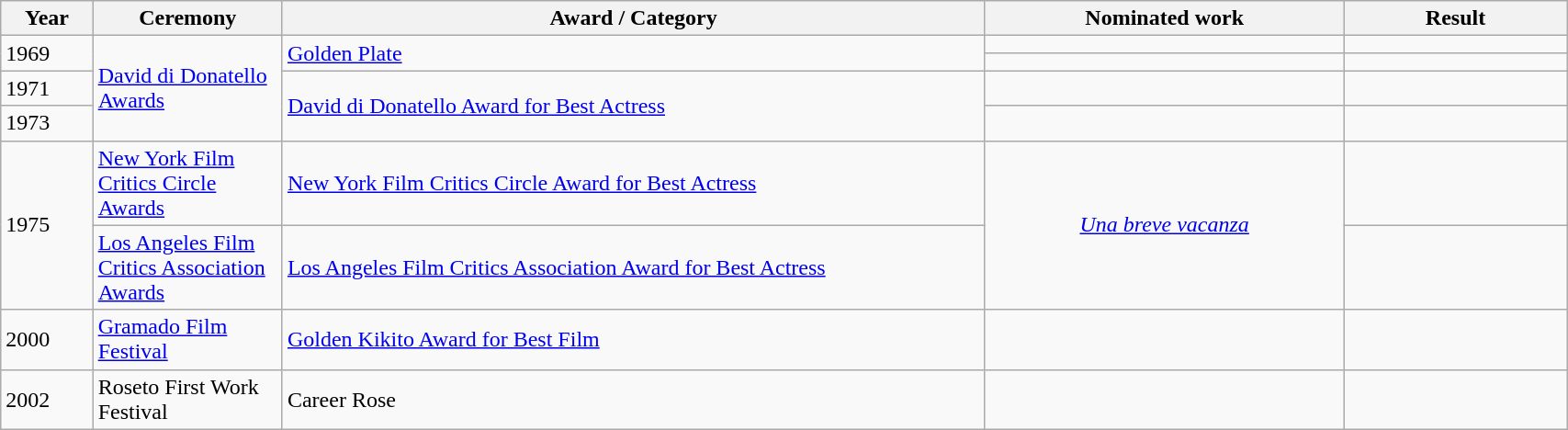<table width="90%" class="wikitable">
<tr>
<th width="33">Year</th>
<th width="33">Ceremony</th>
<th width="300">Award / Category</th>
<th width="150">Nominated work</th>
<th width="90">Result</th>
</tr>
<tr>
<td rowspan="2">1969</td>
<td rowspan="4"><a href='#'>David di Donatello Awards</a></td>
<td rowspan="2"><a href='#'>Golden Plate</a></td>
<td></td>
<td></td>
</tr>
<tr>
<td></td>
<td></td>
</tr>
<tr>
<td>1971</td>
<td rowspan="2"><a href='#'>David di Donatello Award for Best Actress</a></td>
<td></td>
<td></td>
</tr>
<tr>
<td>1973</td>
<td></td>
<td></td>
</tr>
<tr>
<td rowspan="2">1975</td>
<td><a href='#'>New York Film Critics Circle Awards</a></td>
<td><a href='#'>New York Film Critics Circle Award for Best Actress</a></td>
<td rowspan="2" style="text-align:center;"><em><a href='#'>Una breve vacanza</a></em></td>
<td></td>
</tr>
<tr>
<td><a href='#'>Los Angeles Film Critics Association Awards</a></td>
<td><a href='#'>Los Angeles Film Critics Association Award for Best Actress</a></td>
<td></td>
</tr>
<tr>
<td>2000</td>
<td><a href='#'>Gramado Film Festival</a></td>
<td><a href='#'>Golden Kikito Award for Best Film</a></td>
<td></td>
<td></td>
</tr>
<tr>
<td>2002</td>
<td>Roseto First Work Festival</td>
<td>Career Rose</td>
<td></td>
<td></td>
</tr>
</table>
